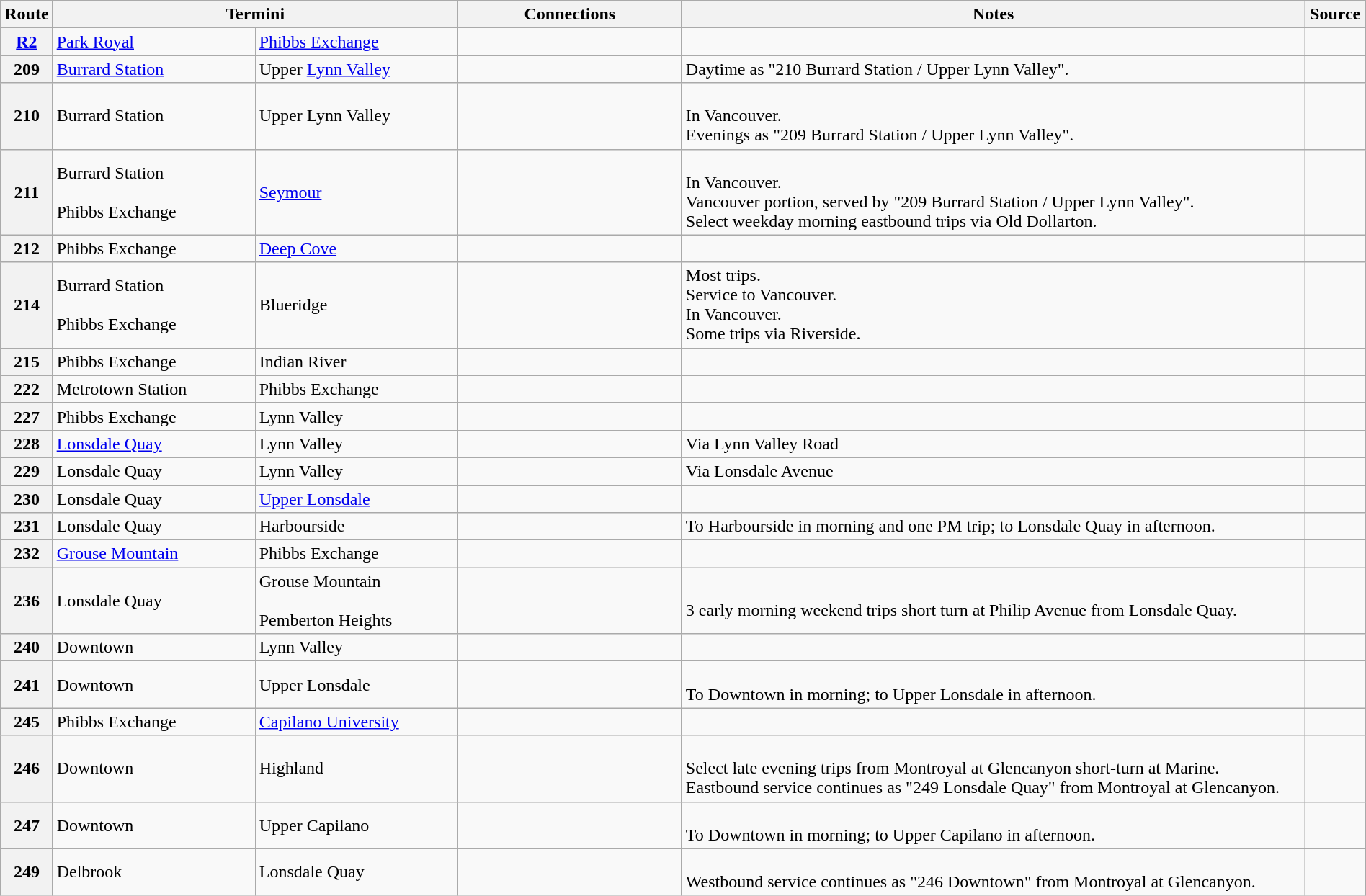<table class="wikitable" style="width: 100%">
<tr>
<th width="40">Route</th>
<th colspan=2>Termini</th>
<th width="200">Connections</th>
<th>Notes</th>
<th>Source</th>
</tr>
<tr>
<th><a href='#'>R2</a></th>
<td><a href='#'>Park Royal</a></td>
<td><a href='#'>Phibbs Exchange</a></td>
<td></td>
<td></td>
<td style="text-align: center;"></td>
</tr>
<tr>
<th>209</th>
<td width="180"><a href='#'>Burrard Station</a></td>
<td width="180">Upper <a href='#'>Lynn Valley</a><br></td>
<td></td>
<td> Daytime as "210 Burrard Station / Upper Lynn Valley".</td>
<td style="text-align: center;"></td>
</tr>
<tr>
<th>210</th>
<td>Burrard Station</td>
<td>Upper Lynn Valley<br></td>
<td></td>
<td><br> In Vancouver.<br> Evenings as "209 Burrard Station / Upper Lynn Valley".</td>
<td style="text-align: center;"></td>
</tr>
<tr>
<th>211</th>
<td>Burrard Station<br><br>Phibbs Exchange</td>
<td><a href='#'>Seymour</a><br></td>
<td></td>
<td><br> In Vancouver.<br> Vancouver portion, served by "209 Burrard Station / Upper Lynn Valley".<br>Select weekday morning eastbound trips via Old Dollarton.</td>
<td style="text-align: center;"></td>
</tr>
<tr>
<th>212</th>
<td>Phibbs Exchange</td>
<td><a href='#'>Deep Cove</a><br></td>
<td></td>
<td></td>
<td style="text-align: center;"></td>
</tr>
<tr>
<th>214</th>
<td>Burrard Station<br><br>Phibbs Exchange</td>
<td>Blueridge<br></td>
<td></td>
<td> Most trips.<br>  Service to Vancouver.<br> In Vancouver.<br>Some trips via Riverside.</td>
<td style="text-align: center;"></td>
</tr>
<tr>
<th>215</th>
<td>Phibbs Exchange</td>
<td>Indian River<br></td>
<td></td>
<td></td>
<td style="text-align: center;"></td>
</tr>
<tr>
<th>222</th>
<td>Metrotown Station</td>
<td>Phibbs Exchange</td>
<td></td>
<td> </td>
<td style="text-align: center;"></td>
</tr>
<tr>
<th>227</th>
<td>Phibbs Exchange</td>
<td>Lynn Valley</td>
<td></td>
<td></td>
<td style="text-align: center;"></td>
</tr>
<tr>
<th>228</th>
<td><a href='#'>Lonsdale Quay</a></td>
<td>Lynn Valley<br></td>
<td></td>
<td>Via Lynn Valley Road</td>
<td style="text-align: center;"></td>
</tr>
<tr>
<th>229</th>
<td>Lonsdale Quay</td>
<td>Lynn Valley</td>
<td></td>
<td>Via Lonsdale Avenue</td>
<td style="text-align: center;"></td>
</tr>
<tr>
<th>230</th>
<td>Lonsdale Quay</td>
<td><a href='#'>Upper Lonsdale</a><br></td>
<td></td>
<td></td>
<td style="text-align: center;"></td>
</tr>
<tr>
<th>231</th>
<td>Lonsdale Quay</td>
<td>Harbourside<br></td>
<td></td>
<td> To Harbourside in morning and one PM trip; to Lonsdale Quay in afternoon.</td>
<td style="text-align: center;"></td>
</tr>
<tr>
<th>232</th>
<td><a href='#'>Grouse Mountain</a></td>
<td>Phibbs Exchange</td>
<td></td>
<td></td>
<td style="text-align: center;"></td>
</tr>
<tr>
<th>236</th>
<td>Lonsdale Quay</td>
<td>Grouse Mountain<br><br>Pemberton Heights<br></td>
<td></td>
<td><br>3 early morning weekend trips short turn at Philip Avenue from Lonsdale Quay.</td>
<td style="text-align: center;"></td>
</tr>
<tr>
<th>240</th>
<td>Downtown<br></td>
<td>Lynn Valley</td>
<td></td>
<td></td>
<td style="text-align: center;"></td>
</tr>
<tr>
<th>241</th>
<td>Downtown<br></td>
<td>Upper Lonsdale<br></td>
<td></td>
<td><br> To Downtown in morning; to Upper Lonsdale in afternoon.</td>
<td style="text-align: center;"></td>
</tr>
<tr>
<th>245</th>
<td>Phibbs Exchange</td>
<td><a href='#'>Capilano University</a></td>
<td></td>
<td></td>
<td style="text-align: center;"></td>
</tr>
<tr>
<th>246</th>
<td>Downtown<br></td>
<td>Highland<br></td>
<td></td>
<td><br>Select late evening trips from Montroyal at Glencanyon short-turn at Marine.<br> Eastbound service continues as "249 Lonsdale Quay" from Montroyal at Glencanyon.</td>
<td style="text-align: center;"></td>
</tr>
<tr>
<th>247</th>
<td>Downtown<br></td>
<td>Upper Capilano<br></td>
<td></td>
<td><br> To Downtown in morning; to Upper Capilano in afternoon.</td>
<td style="text-align: center;"></td>
</tr>
<tr>
<th>249</th>
<td>Delbrook<br></td>
<td>Lonsdale Quay</td>
<td></td>
<td><br> Westbound service continues as "246 Downtown" from Montroyal at Glencanyon.</td>
<td style="text-align: center;"></td>
</tr>
</table>
